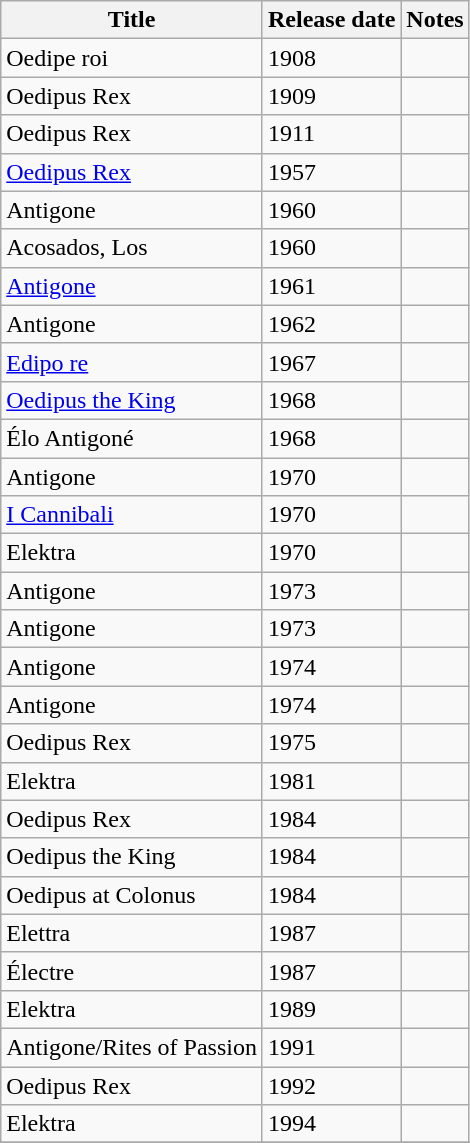<table class="wikitable sortable">
<tr>
<th scope="col">Title</th>
<th scope="col">Release date</th>
<th scope="col" class="unsortable">Notes</th>
</tr>
<tr>
<td>Oedipe roi</td>
<td>1908</td>
<td></td>
</tr>
<tr>
<td>Oedipus Rex</td>
<td>1909</td>
<td></td>
</tr>
<tr>
<td>Oedipus Rex</td>
<td>1911</td>
<td></td>
</tr>
<tr>
<td><a href='#'>Oedipus Rex</a></td>
<td>1957</td>
<td></td>
</tr>
<tr>
<td>Antigone</td>
<td>1960</td>
<td></td>
</tr>
<tr>
<td>Acosados, Los</td>
<td>1960</td>
<td></td>
</tr>
<tr>
<td><a href='#'>Antigone</a></td>
<td>1961</td>
<td></td>
</tr>
<tr>
<td>Antigone</td>
<td>1962</td>
<td></td>
</tr>
<tr>
<td><a href='#'>Edipo re</a></td>
<td>1967</td>
<td></td>
</tr>
<tr>
<td><a href='#'>Oedipus the King</a></td>
<td>1968</td>
<td></td>
</tr>
<tr>
<td>Élo Antigoné</td>
<td>1968</td>
<td></td>
</tr>
<tr>
<td>Antigone</td>
<td>1970</td>
<td></td>
</tr>
<tr>
<td><a href='#'>I Cannibali</a></td>
<td>1970</td>
<td></td>
</tr>
<tr>
<td>Elektra</td>
<td>1970</td>
<td></td>
</tr>
<tr>
<td>Antigone</td>
<td>1973</td>
<td></td>
</tr>
<tr>
<td>Antigone</td>
<td>1973</td>
<td></td>
</tr>
<tr>
<td>Antigone</td>
<td>1974</td>
<td></td>
</tr>
<tr>
<td>Antigone</td>
<td>1974</td>
<td></td>
</tr>
<tr>
<td>Oedipus Rex</td>
<td>1975</td>
<td></td>
</tr>
<tr>
<td>Elektra</td>
<td>1981</td>
<td></td>
</tr>
<tr>
<td>Oedipus Rex</td>
<td>1984</td>
<td></td>
</tr>
<tr>
<td>Oedipus the King</td>
<td>1984</td>
<td></td>
</tr>
<tr>
<td>Oedipus at Colonus</td>
<td>1984</td>
<td></td>
</tr>
<tr>
<td>Elettra</td>
<td>1987</td>
<td></td>
</tr>
<tr>
<td>Électre</td>
<td>1987</td>
<td></td>
</tr>
<tr>
<td>Elektra</td>
<td>1989</td>
<td></td>
</tr>
<tr>
<td>Antigone/Rites of Passion</td>
<td>1991</td>
<td></td>
</tr>
<tr>
<td>Oedipus Rex</td>
<td>1992</td>
<td></td>
</tr>
<tr>
<td>Elektra</td>
<td>1994</td>
<td></td>
</tr>
<tr>
</tr>
</table>
